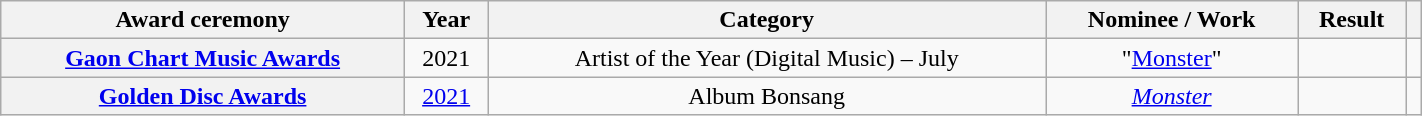<table class="wikitable plainrowheaders sortable" style="width:75%">
<tr>
<th scope="col">Award ceremony</th>
<th scope="col">Year</th>
<th scope="col">Category</th>
<th scope="col">Nominee / Work</th>
<th scope="col">Result</th>
<th scope="col" class="unsortable"></th>
</tr>
<tr>
<th scope="row"><a href='#'>Gaon Chart Music Awards</a></th>
<td style="text-align:center">2021</td>
<td style="text-align:center">Artist of the Year (Digital Music) – July</td>
<td style="text-align:center">"<a href='#'>Monster</a>"</td>
<td></td>
<td style="text-align:center"></td>
</tr>
<tr>
<th scope="row"><a href='#'>Golden Disc Awards</a></th>
<td style="text-align:center"><a href='#'>2021</a></td>
<td style="text-align:center">Album Bonsang</td>
<td style="text-align:center"><em><a href='#'>Monster</a></em></td>
<td></td>
<td style="text-align:center"></td>
</tr>
</table>
